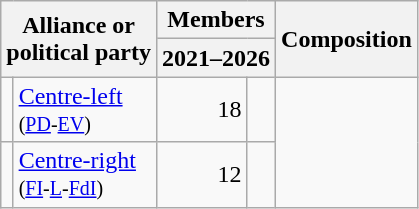<table class="wikitable">
<tr>
<th colspan=2 rowspan=2>Alliance or <br> political party</th>
<th colspan=2>Members</th>
<th rowspan=2>Composition</th>
</tr>
<tr>
<th colspan=2>2021–2026</th>
</tr>
<tr>
<td></td>
<td><a href='#'>Centre-left</a> <br><small>(<a href='#'>PD</a>-<a href='#'>EV</a>)</small></td>
<td style="text-align: right">18</td>
<td></td>
<td rowspan=2></td>
</tr>
<tr>
<td></td>
<td><a href='#'>Centre-right</a> <br><small>(<a href='#'>FI</a>-<a href='#'>L</a>-<a href='#'>FdI</a>)</small></td>
<td style="text-align: right">12</td>
<td></td>
</tr>
</table>
